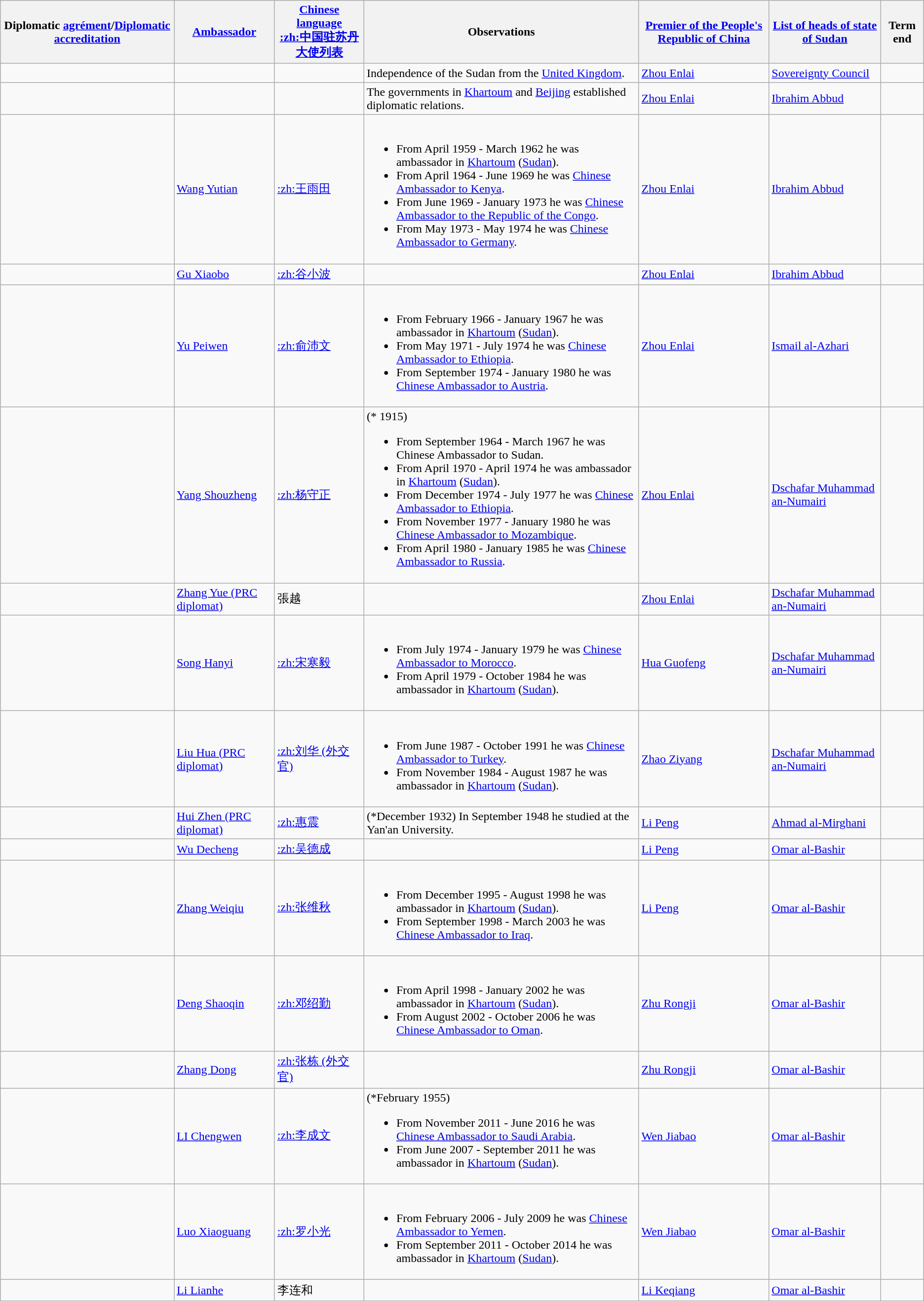<table class="wikitable sortable">
<tr>
<th>Diplomatic <a href='#'>agrément</a>/<a href='#'>Diplomatic accreditation</a></th>
<th><a href='#'>Ambassador</a></th>
<th><a href='#'>Chinese language</a><br><a href='#'>:zh:中国驻苏丹大使列表</a></th>
<th>Observations</th>
<th><a href='#'>Premier of the People's Republic of China</a></th>
<th><a href='#'>List of heads of state of Sudan</a></th>
<th>Term end</th>
</tr>
<tr>
<td></td>
<td></td>
<td></td>
<td>Independence of the Sudan from the <a href='#'>United Kingdom</a>.</td>
<td><a href='#'>Zhou Enlai</a></td>
<td><a href='#'>Sovereignty Council</a></td>
<td></td>
</tr>
<tr>
<td></td>
<td></td>
<td></td>
<td>The governments in <a href='#'>Khartoum</a> and <a href='#'>Beijing</a> established diplomatic relations.</td>
<td><a href='#'>Zhou Enlai</a></td>
<td><a href='#'>Ibrahim Abbud</a></td>
<td></td>
</tr>
<tr>
<td></td>
<td><a href='#'>Wang Yutian</a></td>
<td><a href='#'>:zh:王雨田</a></td>
<td><br><ul><li>From April 1959 - March 1962 he was ambassador in <a href='#'>Khartoum</a> (<a href='#'>Sudan</a>).</li><li>From April 1964 - June 1969 he was <a href='#'>Chinese Ambassador to Kenya</a>.</li><li>From June 1969 - January 1973 he was <a href='#'>Chinese Ambassador to the Republic of the Congo</a>.</li><li>From May 1973 - May 1974 he was <a href='#'>Chinese Ambassador to Germany</a>.</li></ul></td>
<td><a href='#'>Zhou Enlai</a></td>
<td><a href='#'>Ibrahim Abbud</a></td>
<td></td>
</tr>
<tr>
<td></td>
<td><a href='#'>Gu Xiaobo</a></td>
<td><a href='#'>:zh:谷小波</a></td>
<td></td>
<td><a href='#'>Zhou Enlai</a></td>
<td><a href='#'>Ibrahim Abbud</a></td>
<td></td>
</tr>
<tr>
<td></td>
<td><a href='#'>Yu Peiwen</a></td>
<td><a href='#'>:zh:俞沛文</a></td>
<td><br><ul><li>From February 1966 - January 1967 he was ambassador in <a href='#'>Khartoum</a> (<a href='#'>Sudan</a>).</li><li>From May 1971 - July 1974 he was <a href='#'>Chinese Ambassador to Ethiopia</a>.</li><li>From September 1974 - January 1980 he was <a href='#'>Chinese Ambassador to Austria</a>.</li></ul></td>
<td><a href='#'>Zhou Enlai</a></td>
<td><a href='#'>Ismail al-Azhari</a></td>
<td></td>
</tr>
<tr>
<td></td>
<td><a href='#'>Yang Shouzheng</a></td>
<td><a href='#'>:zh:杨守正</a></td>
<td>(* 1915)<br><ul><li>From September 1964 - March 1967 he was Chinese Ambassador to Sudan.</li><li>From April 1970 - April 1974 he was ambassador in <a href='#'>Khartoum</a> (<a href='#'>Sudan</a>).</li><li>From December 1974 - July 1977 he was <a href='#'>Chinese Ambassador to Ethiopia</a>.</li><li>From November 1977 - January 1980 he was <a href='#'>Chinese Ambassador to Mozambique</a>.</li><li>From April 1980 - January 1985 he was <a href='#'>Chinese Ambassador to Russia</a>.</li></ul></td>
<td><a href='#'>Zhou Enlai</a></td>
<td><a href='#'>Dschafar Muhammad an-Numairi</a></td>
<td></td>
</tr>
<tr>
<td></td>
<td><a href='#'>Zhang Yue (PRC diplomat)</a></td>
<td>張越</td>
<td></td>
<td><a href='#'>Zhou Enlai</a></td>
<td><a href='#'>Dschafar Muhammad an-Numairi</a></td>
<td></td>
</tr>
<tr>
<td></td>
<td><a href='#'>Song Hanyi</a></td>
<td><a href='#'>:zh:宋寒毅</a></td>
<td><br><ul><li>From July 1974 - January 1979 he was <a href='#'>Chinese Ambassador to Morocco</a>.</li><li>From April 1979 - October 1984 he was ambassador in <a href='#'>Khartoum</a> (<a href='#'>Sudan</a>).</li></ul></td>
<td><a href='#'>Hua Guofeng</a></td>
<td><a href='#'>Dschafar Muhammad an-Numairi</a></td>
<td></td>
</tr>
<tr>
<td></td>
<td><a href='#'>Liu Hua (PRC diplomat)</a></td>
<td><a href='#'>:zh:刘华 (外交官)</a></td>
<td><br><ul><li>From June 1987 - October 1991 he was <a href='#'>Chinese Ambassador to Turkey</a>.</li><li>From November 1984 - August 1987 he was ambassador in <a href='#'>Khartoum</a> (<a href='#'>Sudan</a>).</li></ul></td>
<td><a href='#'>Zhao Ziyang</a></td>
<td><a href='#'>Dschafar Muhammad an-Numairi</a></td>
<td></td>
</tr>
<tr>
<td></td>
<td><a href='#'>Hui Zhen (PRC diplomat)</a></td>
<td><a href='#'>:zh:惠震</a></td>
<td>(*December 1932) In September 1948 he studied at the Yan'an University.</td>
<td><a href='#'>Li Peng</a></td>
<td><a href='#'>Ahmad al-Mirghani</a></td>
<td></td>
</tr>
<tr>
<td></td>
<td><a href='#'>Wu Decheng</a></td>
<td><a href='#'>:zh:吴德成</a></td>
<td></td>
<td><a href='#'>Li Peng</a></td>
<td><a href='#'>Omar al-Bashir</a></td>
<td></td>
</tr>
<tr>
<td></td>
<td><a href='#'>Zhang Weiqiu</a></td>
<td><a href='#'>:zh:张维秋</a></td>
<td><br><ul><li>From December 1995 - August 1998 he was ambassador in <a href='#'>Khartoum</a> (<a href='#'>Sudan</a>).</li><li>From September 1998 - March 2003 he was <a href='#'>Chinese Ambassador to Iraq</a>.</li></ul></td>
<td><a href='#'>Li Peng</a></td>
<td><a href='#'>Omar al-Bashir</a></td>
<td></td>
</tr>
<tr>
<td></td>
<td><a href='#'>Deng Shaoqin</a></td>
<td><a href='#'>:zh:邓绍勤</a></td>
<td><br><ul><li>From April 1998 - January 2002 he was ambassador in <a href='#'>Khartoum</a> (<a href='#'>Sudan</a>).</li><li>From August 2002 - October 2006 he was <a href='#'>Chinese Ambassador to Oman</a>.</li></ul></td>
<td><a href='#'>Zhu Rongji</a></td>
<td><a href='#'>Omar al-Bashir</a></td>
<td></td>
</tr>
<tr>
<td></td>
<td><a href='#'>Zhang Dong</a></td>
<td><a href='#'>:zh:张栋 (外交官)</a></td>
<td></td>
<td><a href='#'>Zhu Rongji</a></td>
<td><a href='#'>Omar al-Bashir</a></td>
<td></td>
</tr>
<tr>
<td></td>
<td><a href='#'>LI Chengwen</a></td>
<td><a href='#'>:zh:李成文</a></td>
<td>(*February 1955)<br><ul><li>From November 2011 - June 2016 he was <a href='#'>Chinese Ambassador to Saudi Arabia</a>.</li><li>From June 2007 - September 2011 he was ambassador in <a href='#'>Khartoum</a> (<a href='#'>Sudan</a>).</li></ul></td>
<td><a href='#'>Wen Jiabao</a></td>
<td><a href='#'>Omar al-Bashir</a></td>
<td></td>
</tr>
<tr>
<td></td>
<td><a href='#'>Luo Xiaoguang</a></td>
<td><a href='#'>:zh:罗小光</a></td>
<td><br><ul><li>From February 2006 - July 2009 he was <a href='#'>Chinese Ambassador to Yemen</a>.</li><li>From September 2011 - October 2014 he was ambassador in <a href='#'>Khartoum</a> (<a href='#'>Sudan</a>).</li></ul></td>
<td><a href='#'>Wen Jiabao</a></td>
<td><a href='#'>Omar al-Bashir</a></td>
<td></td>
</tr>
<tr>
<td></td>
<td><a href='#'>Li Lianhe</a></td>
<td>李连和</td>
<td></td>
<td><a href='#'>Li Keqiang</a></td>
<td><a href='#'>Omar al-Bashir</a></td>
<td></td>
</tr>
</table>
